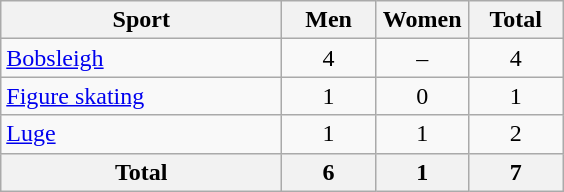<table class="wikitable sortable" style="text-align:center;">
<tr>
<th width=180>Sport</th>
<th width=55>Men</th>
<th width=55>Women</th>
<th width=55>Total</th>
</tr>
<tr>
<td align=left><a href='#'>Bobsleigh</a></td>
<td>4</td>
<td>–</td>
<td>4</td>
</tr>
<tr>
<td align=left><a href='#'>Figure skating</a></td>
<td>1</td>
<td>0</td>
<td>1</td>
</tr>
<tr>
<td align=left><a href='#'>Luge</a></td>
<td>1</td>
<td>1</td>
<td>2</td>
</tr>
<tr>
<th>Total</th>
<th>6</th>
<th>1</th>
<th>7</th>
</tr>
</table>
